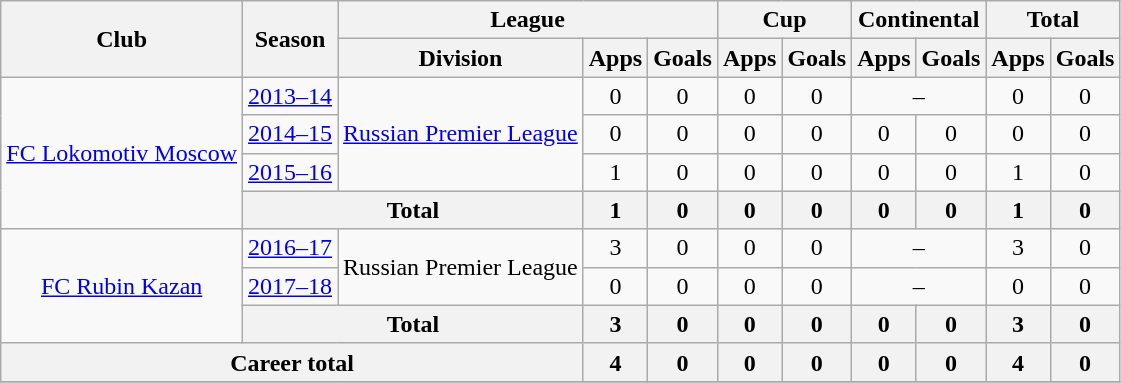<table class="wikitable" style="text-align: center;">
<tr>
<th rowspan=2>Club</th>
<th rowspan=2>Season</th>
<th colspan=3>League</th>
<th colspan=2>Cup</th>
<th colspan=2>Continental</th>
<th colspan=2>Total</th>
</tr>
<tr>
<th>Division</th>
<th>Apps</th>
<th>Goals</th>
<th>Apps</th>
<th>Goals</th>
<th>Apps</th>
<th>Goals</th>
<th>Apps</th>
<th>Goals</th>
</tr>
<tr>
<td rowspan=4><a href='#'>FC Lokomotiv Moscow</a></td>
<td><a href='#'>2013–14</a></td>
<td rowspan=3><a href='#'>Russian Premier League</a></td>
<td>0</td>
<td>0</td>
<td>0</td>
<td>0</td>
<td colspan=2>–</td>
<td>0</td>
<td>0</td>
</tr>
<tr>
<td><a href='#'>2014–15</a></td>
<td>0</td>
<td>0</td>
<td>0</td>
<td>0</td>
<td>0</td>
<td>0</td>
<td>0</td>
<td>0</td>
</tr>
<tr>
<td><a href='#'>2015–16</a></td>
<td>1</td>
<td>0</td>
<td>0</td>
<td>0</td>
<td>0</td>
<td>0</td>
<td>1</td>
<td>0</td>
</tr>
<tr>
<th colspan=2>Total</th>
<th>1</th>
<th>0</th>
<th>0</th>
<th>0</th>
<th>0</th>
<th>0</th>
<th>1</th>
<th>0</th>
</tr>
<tr>
<td rowspan=3><a href='#'>FC Rubin Kazan</a></td>
<td><a href='#'>2016–17</a></td>
<td rowspan=2>Russian Premier League</td>
<td>3</td>
<td>0</td>
<td>0</td>
<td>0</td>
<td colspan=2>–</td>
<td>3</td>
<td>0</td>
</tr>
<tr>
<td><a href='#'>2017–18</a></td>
<td>0</td>
<td>0</td>
<td>0</td>
<td>0</td>
<td colspan=2>–</td>
<td>0</td>
<td>0</td>
</tr>
<tr>
<th colspan=2>Total</th>
<th>3</th>
<th>0</th>
<th>0</th>
<th>0</th>
<th>0</th>
<th>0</th>
<th>3</th>
<th>0</th>
</tr>
<tr>
<th colspan=3>Career total</th>
<th>4</th>
<th>0</th>
<th>0</th>
<th>0</th>
<th>0</th>
<th>0</th>
<th>4</th>
<th>0</th>
</tr>
<tr>
</tr>
</table>
